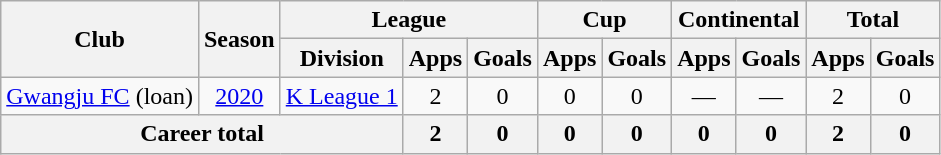<table class=wikitable style=text-align:center>
<tr>
<th rowspan=2>Club</th>
<th rowspan=2>Season</th>
<th colspan=3>League</th>
<th colspan=2>Cup</th>
<th colspan=2>Continental</th>
<th colspan=2>Total</th>
</tr>
<tr>
<th>Division</th>
<th>Apps</th>
<th>Goals</th>
<th>Apps</th>
<th>Goals</th>
<th>Apps</th>
<th>Goals</th>
<th>Apps</th>
<th>Goals</th>
</tr>
<tr>
<td rowspan=1><a href='#'>Gwangju FC</a> (loan)</td>
<td><a href='#'>2020</a></td>
<td><a href='#'>K League 1</a></td>
<td>2</td>
<td>0</td>
<td>0</td>
<td>0</td>
<td>—</td>
<td>—</td>
<td>2</td>
<td>0</td>
</tr>
<tr>
<th colspan=3>Career total</th>
<th>2</th>
<th>0</th>
<th>0</th>
<th>0</th>
<th>0</th>
<th>0</th>
<th>2</th>
<th>0</th>
</tr>
</table>
